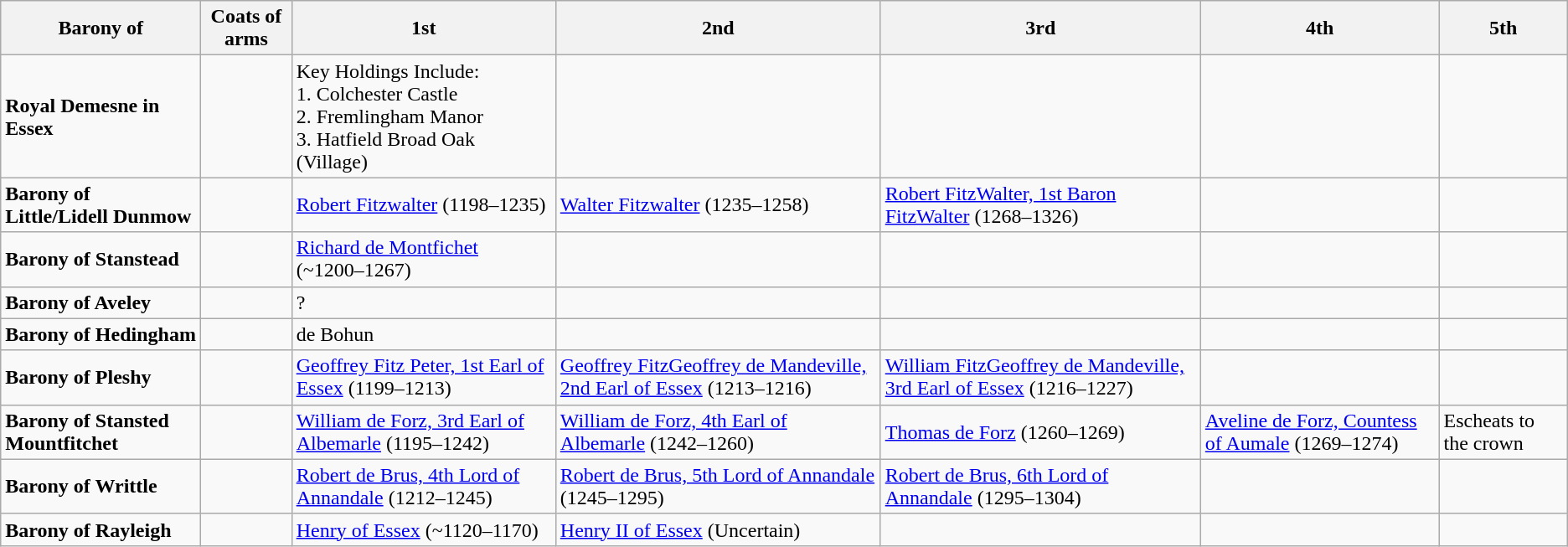<table class="wikitable">
<tr>
<th>Barony of</th>
<th>Coats of arms</th>
<th>1st</th>
<th>2nd</th>
<th>3rd</th>
<th>4th</th>
<th>5th</th>
</tr>
<tr>
<td><strong>Royal Demesne in Essex</strong></td>
<td></td>
<td>Key Holdings Include:<br>1. Colchester Castle<br>2. Fremlingham Manor<br>3. Hatfield Broad Oak (Village)</td>
<td></td>
<td></td>
<td></td>
<td></td>
</tr>
<tr>
<td><strong>Barony of Little/Lidell Dunmow</strong></td>
<td></td>
<td><a href='#'>Robert Fitzwalter</a> (1198–1235)</td>
<td><a href='#'>Walter Fitzwalter</a> (1235–1258)</td>
<td><a href='#'>Robert FitzWalter, 1st Baron FitzWalter</a> (1268–1326)</td>
<td></td>
<td></td>
</tr>
<tr>
<td><strong>Barony of Stanstead</strong></td>
<td></td>
<td><a href='#'>Richard de Montfichet</a> (~1200–1267)</td>
<td></td>
<td></td>
<td></td>
<td></td>
</tr>
<tr>
<td><strong>Barony of Aveley</strong></td>
<td></td>
<td>?</td>
<td></td>
<td></td>
<td></td>
<td></td>
</tr>
<tr>
<td><strong>Barony of Hedingham</strong></td>
<td></td>
<td>de Bohun</td>
<td></td>
<td></td>
<td></td>
<td></td>
</tr>
<tr>
<td><strong>Barony of Pleshy</strong></td>
<td></td>
<td><a href='#'>Geoffrey Fitz Peter, 1st Earl of Essex</a> (1199–1213)</td>
<td><a href='#'>Geoffrey FitzGeoffrey de Mandeville, 2nd Earl of Essex</a> (1213–1216)</td>
<td><a href='#'>William FitzGeoffrey de Mandeville, 3rd Earl of Essex</a> (1216–1227)</td>
<td></td>
<td></td>
</tr>
<tr>
<td><strong>Barony of Stansted Mountfitchet</strong></td>
<td></td>
<td><a href='#'>William de Forz, 3rd Earl of Albemarle</a> (1195–1242)</td>
<td><a href='#'>William de Forz, 4th Earl of Albemarle</a> (1242–1260)</td>
<td><a href='#'>Thomas de Forz</a> (1260–1269)</td>
<td><a href='#'>Aveline de Forz, Countess of Aumale</a> (1269–1274)</td>
<td>Escheats to the crown</td>
</tr>
<tr>
<td><strong>Barony of Writtle</strong></td>
<td></td>
<td><a href='#'>Robert de Brus, 4th Lord of Annandale</a> (1212–1245)</td>
<td><a href='#'>Robert de Brus, 5th Lord of Annandale</a> (1245–1295)</td>
<td><a href='#'>Robert de Brus, 6th Lord of Annandale</a> (1295–1304)</td>
<td></td>
<td></td>
</tr>
<tr>
<td><strong>Barony of Rayleigh</strong></td>
<td></td>
<td><a href='#'>Henry of Essex</a> (~1120–1170)</td>
<td><a href='#'>Henry II of Essex</a> (Uncertain)</td>
<td></td>
<td></td>
<td></td>
</tr>
</table>
